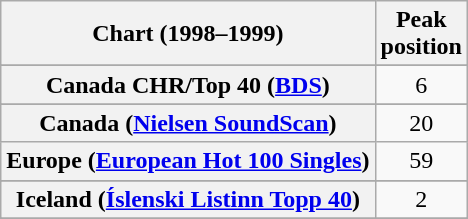<table class="wikitable sortable plainrowheaders" style="text-align:center">
<tr>
<th>Chart (1998–1999)</th>
<th>Peak<br>position</th>
</tr>
<tr>
</tr>
<tr>
</tr>
<tr>
<th scope="row">Canada CHR/Top 40 (<a href='#'>BDS</a>)</th>
<td>6</td>
</tr>
<tr>
</tr>
<tr>
</tr>
<tr>
</tr>
<tr>
<th scope="row">Canada (<a href='#'>Nielsen SoundScan</a>)</th>
<td>20</td>
</tr>
<tr>
<th scope="row">Europe (<a href='#'>European Hot 100 Singles</a>)</th>
<td>59</td>
</tr>
<tr>
</tr>
<tr>
</tr>
<tr>
<th scope="row">Iceland (<a href='#'>Íslenski Listinn Topp 40</a>)</th>
<td>2</td>
</tr>
<tr>
</tr>
<tr>
</tr>
<tr>
</tr>
<tr>
</tr>
<tr>
</tr>
<tr>
</tr>
<tr>
</tr>
<tr>
</tr>
<tr>
</tr>
<tr>
</tr>
<tr>
</tr>
<tr>
</tr>
<tr>
</tr>
</table>
